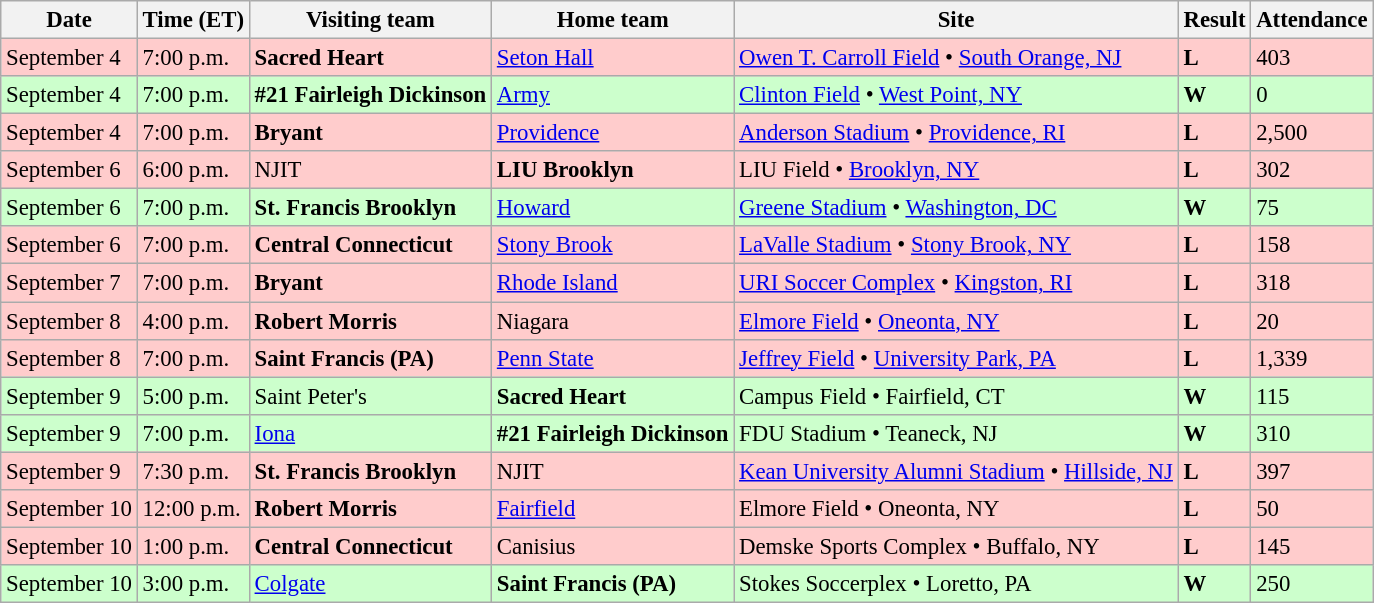<table class="wikitable" style="font-size:95%;">
<tr>
<th>Date</th>
<th>Time (ET)</th>
<th>Visiting team</th>
<th>Home team</th>
<th>Site</th>
<th>Result</th>
<th>Attendance</th>
</tr>
<tr style="background:#fcc;">
<td>September 4</td>
<td>7:00 p.m.</td>
<td><strong>Sacred Heart</strong></td>
<td><a href='#'>Seton Hall</a></td>
<td><a href='#'>Owen T. Carroll Field</a> • <a href='#'>South Orange, NJ</a></td>
<td><strong>L</strong> </td>
<td>403</td>
</tr>
<tr style="background:#cfc;">
<td>September 4</td>
<td>7:00 p.m.</td>
<td><strong>#21 Fairleigh Dickinson</strong></td>
<td><a href='#'>Army</a></td>
<td><a href='#'>Clinton Field</a> • <a href='#'>West Point, NY</a></td>
<td><strong>W</strong> </td>
<td>0</td>
</tr>
<tr style="background:#fcc;">
<td>September 4</td>
<td>7:00 p.m.</td>
<td><strong>Bryant</strong></td>
<td><a href='#'>Providence</a></td>
<td><a href='#'>Anderson Stadium</a> • <a href='#'>Providence, RI</a></td>
<td><strong>L</strong> </td>
<td>2,500</td>
</tr>
<tr style="background:#fcc;">
<td>September 6</td>
<td>6:00 p.m.</td>
<td>NJIT</td>
<td><strong>LIU Brooklyn</strong></td>
<td>LIU Field • <a href='#'>Brooklyn, NY</a></td>
<td><strong>L</strong> </td>
<td>302</td>
</tr>
<tr style="background:#cfc;">
<td>September 6</td>
<td>7:00 p.m.</td>
<td><strong>St. Francis Brooklyn</strong></td>
<td><a href='#'>Howard</a></td>
<td><a href='#'>Greene Stadium</a> • <a href='#'>Washington, DC</a></td>
<td><strong>W</strong> </td>
<td>75</td>
</tr>
<tr style="background:#fcc;">
<td>September 6</td>
<td>7:00 p.m.</td>
<td><strong>Central Connecticut</strong></td>
<td><a href='#'>Stony Brook</a></td>
<td><a href='#'>LaValle Stadium</a> • <a href='#'>Stony Brook, NY</a></td>
<td><strong>L</strong> </td>
<td>158</td>
</tr>
<tr style="background:#fcc;">
<td>September 7</td>
<td>7:00 p.m.</td>
<td><strong>Bryant</strong></td>
<td><a href='#'>Rhode Island</a></td>
<td><a href='#'>URI Soccer Complex</a> • <a href='#'>Kingston, RI</a></td>
<td><strong>L</strong> </td>
<td>318</td>
</tr>
<tr style="background:#fcc;">
<td>September 8</td>
<td>4:00 p.m.</td>
<td><strong>Robert Morris</strong></td>
<td>Niagara</td>
<td><a href='#'>Elmore Field</a> • <a href='#'>Oneonta, NY</a><br></td>
<td><strong>L</strong> </td>
<td>20</td>
</tr>
<tr style="background:#fcc;">
<td>September 8</td>
<td>7:00 p.m.</td>
<td><strong>Saint Francis (PA)</strong></td>
<td><a href='#'>Penn State</a></td>
<td><a href='#'>Jeffrey Field</a> • <a href='#'>University Park, PA</a></td>
<td><strong>L</strong> </td>
<td>1,339</td>
</tr>
<tr style="background:#cfc;">
<td>September 9</td>
<td>5:00 p.m.</td>
<td>Saint Peter's</td>
<td><strong>Sacred Heart</strong></td>
<td>Campus Field • Fairfield, CT</td>
<td><strong>W</strong> </td>
<td>115</td>
</tr>
<tr style="background:#cfc;">
<td>September 9</td>
<td>7:00 p.m.</td>
<td><a href='#'>Iona</a></td>
<td><strong>#21 Fairleigh Dickinson</strong></td>
<td>FDU Stadium • Teaneck, NJ</td>
<td><strong>W</strong> </td>
<td>310</td>
</tr>
<tr style="background:#fcc;">
<td>September 9</td>
<td>7:30 p.m.</td>
<td><strong>St. Francis Brooklyn</strong></td>
<td>NJIT</td>
<td><a href='#'>Kean University Alumni Stadium</a> • <a href='#'>Hillside, NJ</a></td>
<td><strong>L</strong> </td>
<td>397</td>
</tr>
<tr style="background:#fcc;">
<td>September 10</td>
<td>12:00 p.m.</td>
<td><strong>Robert Morris</strong></td>
<td><a href='#'>Fairfield</a></td>
<td>Elmore Field • Oneonta, NY<br></td>
<td><strong>L</strong> </td>
<td>50</td>
</tr>
<tr style="background:#fcc;">
<td>September 10</td>
<td>1:00 p.m.</td>
<td><strong>Central Connecticut</strong></td>
<td>Canisius</td>
<td>Demske Sports Complex • Buffalo, NY</td>
<td><strong>L</strong> </td>
<td>145</td>
</tr>
<tr style="background:#cfc;">
<td>September 10</td>
<td>3:00 p.m.</td>
<td><a href='#'>Colgate</a></td>
<td><strong>Saint Francis (PA)</strong></td>
<td>Stokes Soccerplex • Loretto, PA</td>
<td><strong>W</strong> </td>
<td>250</td>
</tr>
</table>
